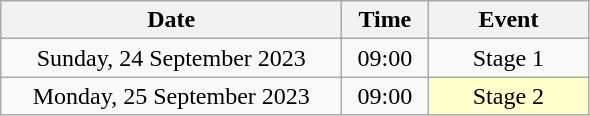<table class = "wikitable" style="text-align:center;">
<tr>
<th width=220>Date</th>
<th width=50>Time</th>
<th width=100>Event</th>
</tr>
<tr>
<td>Sunday, 24 September 2023</td>
<td>09:00</td>
<td>Stage 1</td>
</tr>
<tr>
<td>Monday, 25 September 2023</td>
<td>09:00</td>
<td bgcolor=ffffcc>Stage 2</td>
</tr>
</table>
